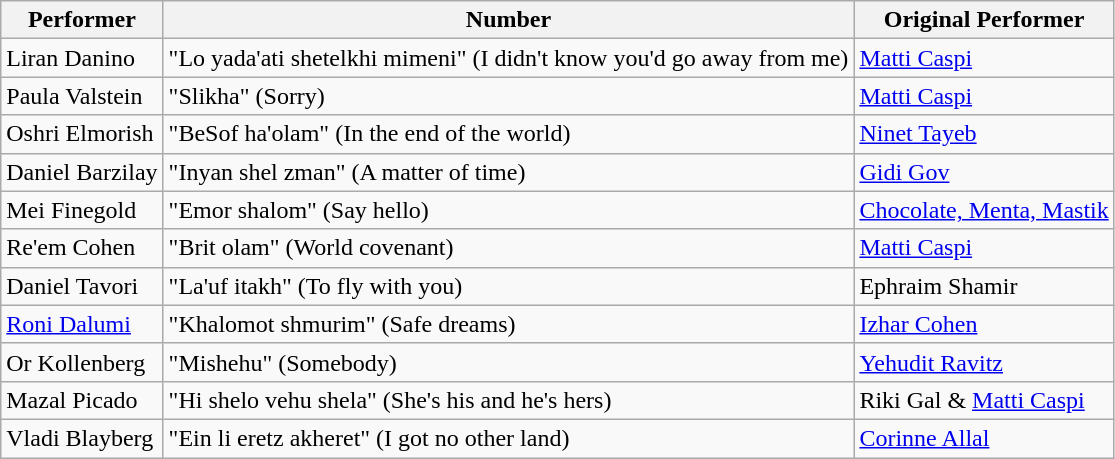<table class="wikitable">
<tr>
<th>Performer</th>
<th>Number</th>
<th>Original Performer</th>
</tr>
<tr>
<td>Liran Danino</td>
<td>"Lo yada'ati shetelkhi mimeni" (I didn't know you'd go away from me)</td>
<td><a href='#'>Matti Caspi</a></td>
</tr>
<tr>
<td>Paula Valstein</td>
<td>"Slikha" (Sorry)</td>
<td><a href='#'>Matti Caspi</a></td>
</tr>
<tr>
<td>Oshri Elmorish</td>
<td>"BeSof ha'olam" (In the end of the world)</td>
<td><a href='#'>Ninet Tayeb</a></td>
</tr>
<tr>
<td>Daniel Barzilay</td>
<td>"Inyan shel zman" (A matter of time)</td>
<td><a href='#'>Gidi Gov</a></td>
</tr>
<tr>
<td>Mei Finegold</td>
<td>"Emor shalom" (Say hello)</td>
<td><a href='#'>Chocolate, Menta, Mastik</a></td>
</tr>
<tr>
<td>Re'em Cohen</td>
<td>"Brit olam" (World covenant)</td>
<td><a href='#'>Matti Caspi</a></td>
</tr>
<tr>
<td>Daniel Tavori</td>
<td>"La'uf itakh" (To fly with you)</td>
<td>Ephraim Shamir</td>
</tr>
<tr>
<td><a href='#'>Roni Dalumi</a></td>
<td>"Khalomot shmurim" (Safe dreams)</td>
<td><a href='#'>Izhar Cohen</a></td>
</tr>
<tr>
<td>Or Kollenberg</td>
<td>"Mishehu" (Somebody)</td>
<td><a href='#'>Yehudit Ravitz</a></td>
</tr>
<tr>
<td>Mazal Picado</td>
<td>"Hi shelo vehu shela" (She's his and he's hers)</td>
<td>Riki Gal & <a href='#'>Matti Caspi</a></td>
</tr>
<tr>
<td>Vladi Blayberg</td>
<td>"Ein li eretz akheret" (I got no other land)</td>
<td><a href='#'>Corinne Allal</a></td>
</tr>
</table>
